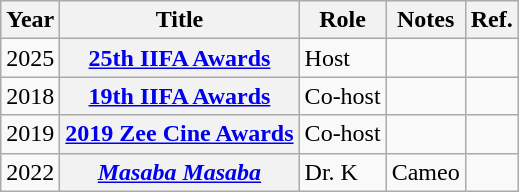<table class="wikitable sortable plainrowheaders" style="text-align: margin;">
<tr>
<th scope="col">Year</th>
<th scope="col">Title</th>
<th scope="col">Role</th>
<th>Notes</th>
<th>Ref.</th>
</tr>
<tr>
<td>2025</td>
<th scope="row"><a href='#'>25th IIFA Awards</a></th>
<td>Host</td>
<td></td>
<td></td>
</tr>
<tr>
<td>2018</td>
<th scope="row"><a href='#'>19th IIFA Awards</a></th>
<td>Co-host</td>
<td></td>
<td></td>
</tr>
<tr>
<td>2019</td>
<th scope="row"><a href='#'>2019 Zee Cine Awards</a></th>
<td>Co-host</td>
<td></td>
<td></td>
</tr>
<tr>
<td>2022</td>
<th scope="row"><em><a href='#'>Masaba Masaba</a></em></th>
<td>Dr. K</td>
<td>Cameo</td>
<td></td>
</tr>
</table>
